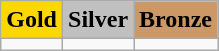<table class="wikitable">
<tr>
<td align=center bgcolor=gold> <strong>Gold</strong></td>
<td align=center bgcolor=silver> <strong>Silver</strong></td>
<td align=center bgcolor=cc9966> <strong>Bronze</strong></td>
</tr>
<tr>
<td></td>
<td></td>
<td></td>
</tr>
</table>
